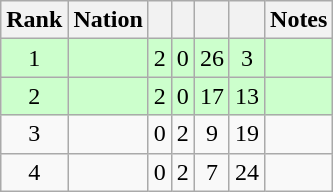<table class="wikitable sortable" style="text-align: center;">
<tr>
<th>Rank</th>
<th>Nation</th>
<th></th>
<th></th>
<th></th>
<th></th>
<th>Notes</th>
</tr>
<tr style="background:#cfc;">
<td>1</td>
<td align=left></td>
<td>2</td>
<td>0</td>
<td>26</td>
<td>3</td>
<td></td>
</tr>
<tr style="background:#cfc;">
<td>2</td>
<td align=left></td>
<td>2</td>
<td>0</td>
<td>17</td>
<td>13</td>
<td></td>
</tr>
<tr>
<td>3</td>
<td align=left></td>
<td>0</td>
<td>2</td>
<td>9</td>
<td>19</td>
<td></td>
</tr>
<tr>
<td>4</td>
<td align=left></td>
<td>0</td>
<td>2</td>
<td>7</td>
<td>24</td>
<td></td>
</tr>
</table>
